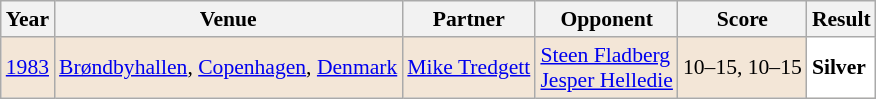<table class="sortable wikitable" style="font-size: 90%;">
<tr>
<th>Year</th>
<th>Venue</th>
<th>Partner</th>
<th>Opponent</th>
<th>Score</th>
<th>Result</th>
</tr>
<tr style="background:#F3E6D7">
<td align="center"><a href='#'>1983</a></td>
<td align="left"><a href='#'>Brøndbyhallen</a>, <a href='#'>Copenhagen</a>, <a href='#'>Denmark</a></td>
<td align="left"> <a href='#'>Mike Tredgett</a></td>
<td align="left"> <a href='#'>Steen Fladberg</a> <br> <a href='#'>Jesper Helledie</a></td>
<td align="left">10–15, 10–15</td>
<td style="text-align:left; background:white"> <strong>Silver</strong></td>
</tr>
</table>
